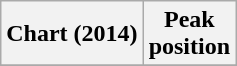<table class="wikitable sortable plainrowheaders" style="text-align:center">
<tr>
<th scope="col">Chart (2014)</th>
<th scope="col">Peak<br>position</th>
</tr>
<tr>
</tr>
</table>
